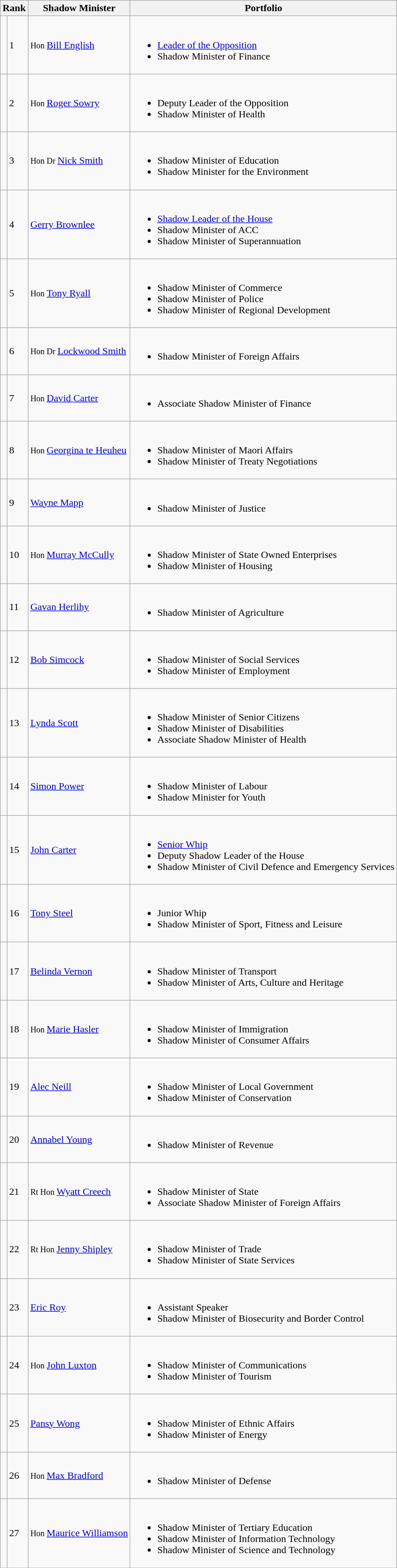<table class="wikitable">
<tr>
<th colspan="2">Rank</th>
<th>Shadow Minister</th>
<th>Portfolio</th>
</tr>
<tr>
<td bgcolor=></td>
<td>1</td>
<td><small>Hon </small><a href='#'>Bill English</a></td>
<td><br><ul><li><a href='#'>Leader of the Opposition</a></li><li>Shadow Minister of Finance</li></ul></td>
</tr>
<tr>
<td bgcolor=></td>
<td>2</td>
<td><small>Hon </small><a href='#'>Roger Sowry</a></td>
<td><br><ul><li>Deputy Leader of the Opposition</li><li>Shadow Minister of Health</li></ul></td>
</tr>
<tr>
<td bgcolor=></td>
<td>3</td>
<td><small>Hon Dr </small><a href='#'>Nick Smith</a></td>
<td><br><ul><li>Shadow Minister of Education</li><li>Shadow Minister for the Environment</li></ul></td>
</tr>
<tr>
<td bgcolor=></td>
<td>4</td>
<td><a href='#'>Gerry Brownlee</a></td>
<td><br><ul><li><a href='#'>Shadow Leader of the House</a></li><li>Shadow Minister of ACC</li><li>Shadow Minister of Superannuation</li></ul></td>
</tr>
<tr>
<td bgcolor=></td>
<td>5</td>
<td><small>Hon </small><a href='#'>Tony Ryall</a></td>
<td><br><ul><li>Shadow Minister of Commerce</li><li>Shadow Minister of Police</li><li>Shadow Minister of Regional Development</li></ul></td>
</tr>
<tr>
<td bgcolor=></td>
<td>6</td>
<td><small>Hon Dr </small><a href='#'>Lockwood Smith</a></td>
<td><br><ul><li>Shadow Minister of Foreign Affairs</li></ul></td>
</tr>
<tr>
<td bgcolor=></td>
<td>7</td>
<td><small>Hon </small><a href='#'>David Carter</a></td>
<td><br><ul><li>Associate Shadow Minister of Finance</li></ul></td>
</tr>
<tr>
<td bgcolor=></td>
<td>8</td>
<td><small>Hon </small><a href='#'>Georgina te Heuheu</a></td>
<td><br><ul><li>Shadow Minister of Maori Affairs</li><li>Shadow Minister of Treaty Negotiations</li></ul></td>
</tr>
<tr>
<td bgcolor=></td>
<td>9</td>
<td><a href='#'>Wayne Mapp</a></td>
<td><br><ul><li>Shadow Minister of Justice</li></ul></td>
</tr>
<tr>
<td bgcolor=></td>
<td>10</td>
<td><small>Hon </small><a href='#'>Murray McCully</a></td>
<td><br><ul><li>Shadow Minister of State Owned Enterprises</li><li>Shadow Minister of Housing</li></ul></td>
</tr>
<tr>
<td bgcolor=></td>
<td>11</td>
<td><a href='#'>Gavan Herlihy</a></td>
<td><br><ul><li>Shadow Minister of Agriculture</li></ul></td>
</tr>
<tr>
<td bgcolor=></td>
<td>12</td>
<td><a href='#'>Bob Simcock</a></td>
<td><br><ul><li>Shadow Minister of Social Services</li><li>Shadow Minister of Employment</li></ul></td>
</tr>
<tr>
<td bgcolor=></td>
<td>13</td>
<td><a href='#'>Lynda Scott</a></td>
<td><br><ul><li>Shadow Minister of Senior Citizens</li><li>Shadow Minister of Disabilities</li><li>Associate Shadow Minister of Health</li></ul></td>
</tr>
<tr>
<td bgcolor=></td>
<td>14</td>
<td><a href='#'>Simon Power</a></td>
<td><br><ul><li>Shadow Minister of Labour</li><li>Shadow Minister for Youth</li></ul></td>
</tr>
<tr>
<td bgcolor=></td>
<td>15</td>
<td><a href='#'>John Carter</a></td>
<td><br><ul><li><a href='#'>Senior Whip</a></li><li>Deputy Shadow Leader of the House</li><li>Shadow Minister of Civil Defence and Emergency Services</li></ul></td>
</tr>
<tr>
<td bgcolor=></td>
<td>16</td>
<td><a href='#'>Tony Steel</a></td>
<td><br><ul><li>Junior Whip</li><li>Shadow Minister of Sport, Fitness and Leisure</li></ul></td>
</tr>
<tr>
<td bgcolor=></td>
<td>17</td>
<td><a href='#'>Belinda Vernon</a></td>
<td><br><ul><li>Shadow Minister of Transport</li><li>Shadow Minister of Arts, Culture and Heritage</li></ul></td>
</tr>
<tr>
<td bgcolor=></td>
<td>18</td>
<td><small>Hon </small><a href='#'>Marie Hasler</a></td>
<td><br><ul><li>Shadow Minister of Immigration</li><li>Shadow Minister of Consumer Affairs</li></ul></td>
</tr>
<tr>
<td bgcolor=></td>
<td>19</td>
<td><a href='#'>Alec Neill</a></td>
<td><br><ul><li>Shadow Minister of Local Government</li><li>Shadow Minister of Conservation</li></ul></td>
</tr>
<tr>
<td bgcolor=></td>
<td>20</td>
<td><a href='#'>Annabel Young</a></td>
<td><br><ul><li>Shadow Minister of Revenue</li></ul></td>
</tr>
<tr>
<td bgcolor=></td>
<td>21</td>
<td><small>Rt Hon </small><a href='#'>Wyatt Creech</a></td>
<td><br><ul><li>Shadow Minister of State</li><li>Associate Shadow Minister of Foreign Affairs</li></ul></td>
</tr>
<tr>
<td bgcolor=></td>
<td>22</td>
<td><small>Rt Hon </small><a href='#'>Jenny Shipley</a></td>
<td><br><ul><li>Shadow Minister of Trade</li><li>Shadow Minister of State Services</li></ul></td>
</tr>
<tr>
<td bgcolor=></td>
<td>23</td>
<td><a href='#'>Eric Roy</a></td>
<td><br><ul><li>Assistant Speaker</li><li>Shadow Minister of Biosecurity and Border Control</li></ul></td>
</tr>
<tr>
<td bgcolor=></td>
<td>24</td>
<td><small>Hon </small><a href='#'>John Luxton</a></td>
<td><br><ul><li>Shadow Minister of Communications</li><li>Shadow Minister of Tourism</li></ul></td>
</tr>
<tr>
<td bgcolor=></td>
<td>25</td>
<td><a href='#'>Pansy Wong</a></td>
<td><br><ul><li>Shadow Minister of Ethnic Affairs</li><li>Shadow Minister of Energy</li></ul></td>
</tr>
<tr>
<td bgcolor=></td>
<td>26</td>
<td><small>Hon </small><a href='#'>Max Bradford</a></td>
<td><br><ul><li>Shadow Minister of Defense</li></ul></td>
</tr>
<tr>
<td bgcolor=></td>
<td>27</td>
<td><small>Hon </small><a href='#'>Maurice Williamson</a></td>
<td><br><ul><li>Shadow Minister of Tertiary Education</li><li>Shadow Minister of Information Technology</li><li>Shadow Minister of Science and Technology</li></ul></td>
</tr>
<tr>
</tr>
</table>
